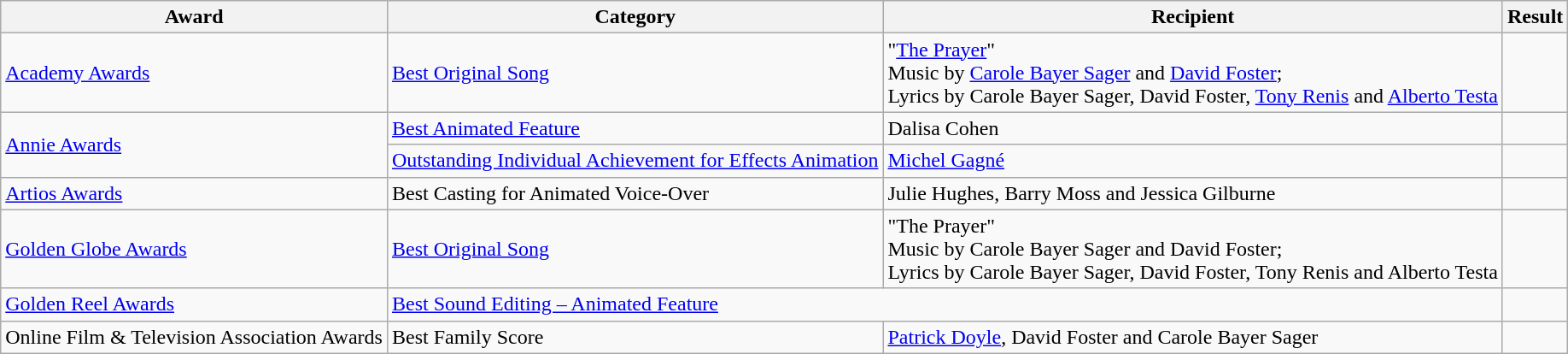<table class="wikitable">
<tr>
<th>Award</th>
<th>Category</th>
<th>Recipient</th>
<th>Result</th>
</tr>
<tr>
<td><a href='#'>Academy Awards</a></td>
<td><a href='#'>Best Original Song</a></td>
<td>"<a href='#'>The Prayer</a>" <br> Music by <a href='#'>Carole Bayer Sager</a> and <a href='#'>David Foster</a>; <br> Lyrics by Carole Bayer Sager, David Foster, <a href='#'>Tony Renis</a> and <a href='#'>Alberto Testa</a></td>
<td></td>
</tr>
<tr>
<td rowspan="2"><a href='#'>Annie Awards</a></td>
<td><a href='#'>Best Animated Feature</a></td>
<td>Dalisa Cohen</td>
<td></td>
</tr>
<tr>
<td><a href='#'>Outstanding Individual Achievement for Effects Animation</a></td>
<td><a href='#'>Michel Gagné</a></td>
<td></td>
</tr>
<tr>
<td><a href='#'>Artios Awards</a></td>
<td>Best Casting for Animated Voice-Over</td>
<td>Julie Hughes, Barry Moss and Jessica Gilburne</td>
<td></td>
</tr>
<tr>
<td><a href='#'>Golden Globe Awards</a></td>
<td><a href='#'>Best Original Song</a></td>
<td>"The Prayer" <br> Music by Carole Bayer Sager and David Foster; <br> Lyrics by Carole Bayer Sager, David Foster, Tony Renis and Alberto Testa</td>
<td></td>
</tr>
<tr>
<td><a href='#'>Golden Reel Awards</a></td>
<td colspan="2"><a href='#'>Best Sound Editing – Animated Feature</a></td>
<td></td>
</tr>
<tr>
<td>Online Film & Television Association Awards</td>
<td>Best Family Score</td>
<td><a href='#'>Patrick Doyle</a>, David Foster and Carole Bayer Sager</td>
<td></td>
</tr>
</table>
